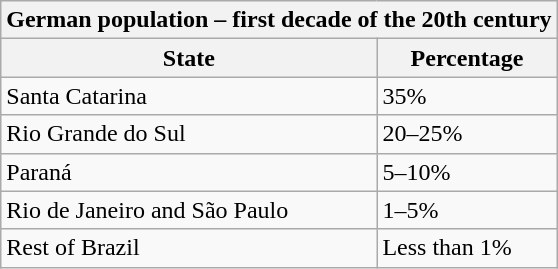<table class="wikitable sortable">
<tr>
<th colspan=2>German population – first decade of the 20th century </th>
</tr>
<tr>
<th>State</th>
<th>Percentage</th>
</tr>
<tr>
<td>Santa Catarina</td>
<td>35%</td>
</tr>
<tr>
<td>Rio Grande do Sul</td>
<td>20–25%</td>
</tr>
<tr>
<td>Paraná</td>
<td>5–10%</td>
</tr>
<tr>
<td>Rio de Janeiro and São Paulo</td>
<td>1–5%</td>
</tr>
<tr>
<td>Rest of Brazil</td>
<td>Less than 1%</td>
</tr>
</table>
